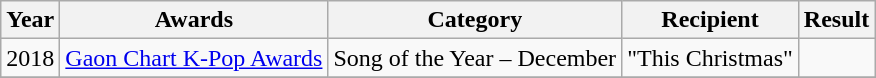<table class="wikitable" style="text-align:center">
<tr>
<th>Year</th>
<th>Awards</th>
<th>Category</th>
<th>Recipient</th>
<th>Result</th>
</tr>
<tr>
<td>2018</td>
<td><a href='#'>Gaon Chart K-Pop Awards</a></td>
<td>Song of the Year – December</td>
<td>"This Christmas"</td>
<td></td>
</tr>
<tr>
</tr>
</table>
